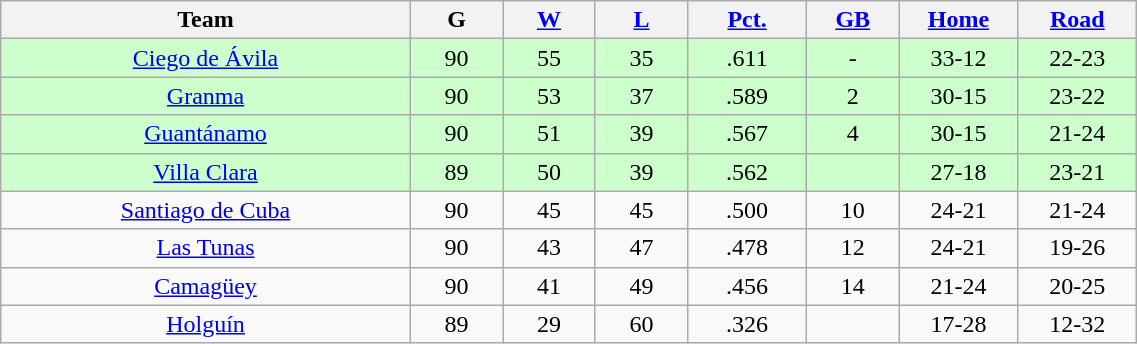<table class="wikitable" width="60%" style="text-align: center;">
<tr>
<th width="31%">Team</th>
<th width="7%">G</th>
<th width="7%"><a href='#'>W</a></th>
<th width="7%"><a href='#'>L</a></th>
<th width="9%"><a href='#'>Pct.</a></th>
<th width="7%"><a href='#'>GB</a></th>
<th width="9%"><a href='#'>Home</a></th>
<th width="9%"><a href='#'>Road</a></th>
</tr>
<tr style="background:#ccffcc;">
<td><a href='#'>Ciego de Ávila</a></td>
<td>90</td>
<td>55</td>
<td>35</td>
<td>.611</td>
<td>-</td>
<td>33-12</td>
<td>22-23</td>
</tr>
<tr style="background:#ccffcc;">
<td><a href='#'>Granma</a></td>
<td>90</td>
<td>53</td>
<td>37</td>
<td>.589</td>
<td>2</td>
<td>30-15</td>
<td>23-22</td>
</tr>
<tr style="background:#ccffcc;">
<td><a href='#'>Guantánamo</a></td>
<td>90</td>
<td>51</td>
<td>39</td>
<td>.567</td>
<td>4</td>
<td>30-15</td>
<td>21-24</td>
</tr>
<tr style="background:#ccffcc;">
<td><a href='#'>Villa Clara</a></td>
<td>89</td>
<td>50</td>
<td>39</td>
<td>.562</td>
<td></td>
<td>27-18</td>
<td>23-21</td>
</tr>
<tr>
<td><a href='#'>Santiago de Cuba</a></td>
<td>90</td>
<td>45</td>
<td>45</td>
<td>.500</td>
<td>10</td>
<td>24-21</td>
<td>21-24</td>
</tr>
<tr>
<td><a href='#'>Las Tunas</a></td>
<td>90</td>
<td>43</td>
<td>47</td>
<td>.478</td>
<td>12</td>
<td>24-21</td>
<td>19-26</td>
</tr>
<tr>
<td><a href='#'>Camagüey</a></td>
<td>90</td>
<td>41</td>
<td>49</td>
<td>.456</td>
<td>14</td>
<td>21-24</td>
<td>20-25</td>
</tr>
<tr>
<td><a href='#'>Holguín</a></td>
<td>89</td>
<td>29</td>
<td>60</td>
<td>.326</td>
<td></td>
<td>17-28</td>
<td>12-32</td>
</tr>
</table>
